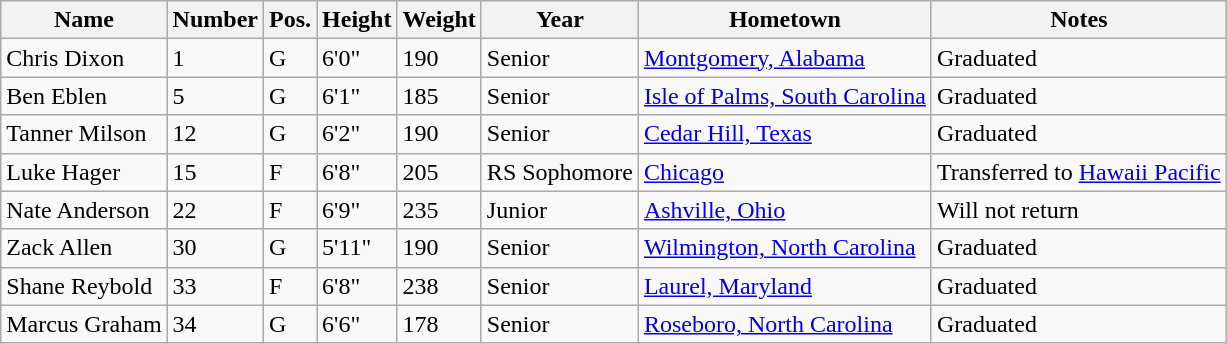<table class="wikitable sortable">
<tr>
<th>Name</th>
<th>Number</th>
<th>Pos.</th>
<th>Height</th>
<th>Weight</th>
<th>Year</th>
<th>Hometown</th>
<th class="unsortable">Notes</th>
</tr>
<tr>
<td>Chris Dixon</td>
<td>1</td>
<td>G</td>
<td>6'0"</td>
<td>190</td>
<td>Senior</td>
<td><a href='#'>Montgomery, Alabama</a></td>
<td>Graduated</td>
</tr>
<tr>
<td>Ben Eblen</td>
<td>5</td>
<td>G</td>
<td>6'1"</td>
<td>185</td>
<td>Senior</td>
<td><a href='#'>Isle of Palms, South Carolina</a></td>
<td>Graduated</td>
</tr>
<tr>
<td>Tanner Milson</td>
<td>12</td>
<td>G</td>
<td>6'2"</td>
<td>190</td>
<td>Senior</td>
<td><a href='#'>Cedar Hill, Texas</a></td>
<td>Graduated</td>
</tr>
<tr>
<td>Luke Hager</td>
<td>15</td>
<td>F</td>
<td>6'8"</td>
<td>205</td>
<td>RS Sophomore</td>
<td><a href='#'>Chicago</a></td>
<td>Transferred to <a href='#'>Hawaii Pacific</a></td>
</tr>
<tr>
<td>Nate Anderson</td>
<td>22</td>
<td>F</td>
<td>6'9"</td>
<td>235</td>
<td>Junior</td>
<td><a href='#'>Ashville, Ohio</a></td>
<td>Will not return</td>
</tr>
<tr>
<td>Zack Allen</td>
<td>30</td>
<td>G</td>
<td>5'11"</td>
<td>190</td>
<td>Senior</td>
<td><a href='#'>Wilmington, North Carolina</a></td>
<td>Graduated</td>
</tr>
<tr>
<td>Shane Reybold</td>
<td>33</td>
<td>F</td>
<td>6'8"</td>
<td>238</td>
<td>Senior</td>
<td><a href='#'>Laurel, Maryland</a></td>
<td>Graduated</td>
</tr>
<tr>
<td>Marcus Graham</td>
<td>34</td>
<td>G</td>
<td>6'6"</td>
<td>178</td>
<td>Senior</td>
<td><a href='#'>Roseboro, North Carolina</a></td>
<td>Graduated</td>
</tr>
</table>
